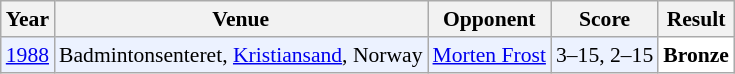<table class="sortable wikitable" style="font-size: 90%;">
<tr>
<th>Year</th>
<th>Venue</th>
<th>Opponent</th>
<th>Score</th>
<th>Result</th>
</tr>
<tr style="background:#ECF2FF">
<td align="center"><a href='#'>1988</a></td>
<td align="left">Badmintonsenteret, <a href='#'>Kristiansand</a>, Norway</td>
<td align="left"> <a href='#'>Morten Frost</a></td>
<td align="left">3–15, 2–15</td>
<td style="text-align:left; background:white"> <strong>Bronze</strong></td>
</tr>
</table>
